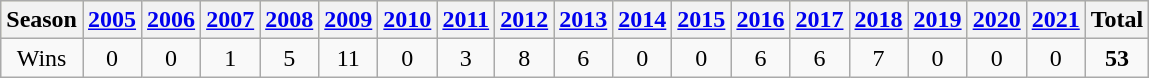<table class=wikitable>
<tr style=background:#ffc>
<th>Season</th>
<th><a href='#'>2005</a></th>
<th><a href='#'>2006</a></th>
<th><a href='#'>2007</a></th>
<th><a href='#'>2008</a></th>
<th><a href='#'>2009</a></th>
<th><a href='#'>2010</a></th>
<th><a href='#'>2011</a></th>
<th><a href='#'>2012</a></th>
<th><a href='#'>2013</a></th>
<th><a href='#'>2014</a></th>
<th><a href='#'>2015</a></th>
<th><a href='#'>2016</a></th>
<th><a href='#'>2017</a></th>
<th><a href='#'>2018</a></th>
<th><a href='#'>2019</a></th>
<th><a href='#'>2020</a></th>
<th><a href='#'>2021</a></th>
<th>Total</th>
</tr>
<tr align=center>
<td>Wins</td>
<td>0</td>
<td>0</td>
<td>1</td>
<td>5</td>
<td>11</td>
<td>0</td>
<td>3</td>
<td>8</td>
<td>6</td>
<td>0</td>
<td>0</td>
<td>6</td>
<td>6</td>
<td>7</td>
<td>0</td>
<td>0</td>
<td>0</td>
<td><strong>53</strong></td>
</tr>
</table>
